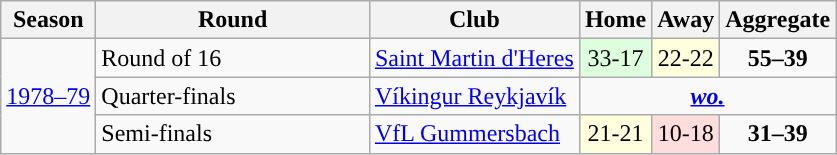<table class="wikitable">
<tr>
<th>Season</th>
<th width=175>Round</th>
<th>Club</th>
<th>Home</th>
<th>Away</th>
<th>Aggregate</th>
</tr>
<tr>
<td rowspan=3><a href='#'>1978–79</a></td>
<td>Round of 16</td>
<td> <a href='#'>Saint Martin d'Heres</a></td>
<td style="text-align:center; background:#dfd;">33-17</td>
<td style="text-align:center; background:#ffd;">22-22</td>
<td style="text-align:center;"><strong>55–39</strong></td>
</tr>
<tr>
<td>Quarter-finals</td>
<td> <a href='#'>Víkingur Reykjavík</a></td>
<td colspan=3; style="text-align:center;"><strong><em><a href='#'>wo.</a></em></strong></td>
</tr>
<tr>
<td>Semi-finals</td>
<td> <a href='#'>VfL Gummersbach</a></td>
<td style="text-align:center; background:#ffd;">21-21</td>
<td style="text-align:center; background:#fdd;">10-18</td>
<td style="text-align:center;"><strong>31–39</strong></td>
</tr>
</table>
